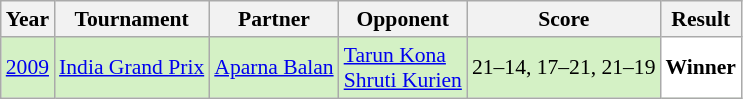<table class="sortable wikitable" style="font-size: 90%;">
<tr>
<th>Year</th>
<th>Tournament</th>
<th>Partner</th>
<th>Opponent</th>
<th>Score</th>
<th>Result</th>
</tr>
<tr style="background:#D4F1C5">
<td align="center"><a href='#'>2009</a></td>
<td align="left"><a href='#'>India Grand Prix</a></td>
<td align="left"> <a href='#'>Aparna Balan</a></td>
<td align="left"> <a href='#'>Tarun Kona</a> <br>  <a href='#'>Shruti Kurien</a></td>
<td align="left">21–14, 17–21, 21–19</td>
<td style="text-align:left; background:white"> <strong>Winner</strong></td>
</tr>
</table>
